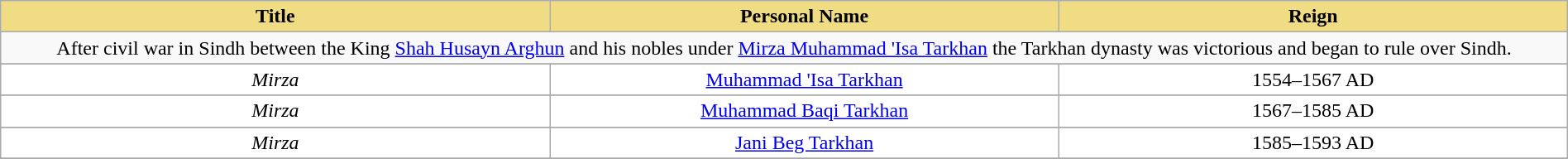<table width=100% class="wikitable">
<tr>
<th style="background-color:#F0DC82" width=27%>Title</th>
<th style="background-color:#F0DC82" width=25%>Personal Name</th>
<th style="background-color:#F0DC82" width=25%>Reign</th>
</tr>
<tr>
<td colspan=3 align="middle">After civil war in Sindh between the King <a href='#'>Shah Husayn Arghun</a> and his nobles under <a href='#'>Mirza Muhammad 'Isa Tarkhan</a> the Tarkhan dynasty was victorious and began to rule over Sindh.</td>
</tr>
<tr>
</tr>
<tr style="background:white">
<td align="center"><em>Mirza</em> <br> <small></small></td>
<td align="center"><a href='#'>Muhammad 'Isa Tarkhan</a> <br> <small> </small></td>
<td align="center">1554–1567 AD</td>
</tr>
<tr>
</tr>
<tr style="background:white">
<td align="center"><em>Mirza</em> <br> <small></small></td>
<td align="center"><a href='#'>Muhammad Baqi Tarkhan</a><br> <small> </small></td>
<td align="center">1567–1585 AD</td>
</tr>
<tr>
</tr>
<tr style="background:white">
<td align="center"><em>Mirza</em> <br> <small></small></td>
<td align="center"><a href='#'>Jani Beg Tarkhan</a><br> <small> </small></td>
<td align="center">1585–1593 AD</td>
</tr>
<tr>
</tr>
<tr>
</tr>
</table>
